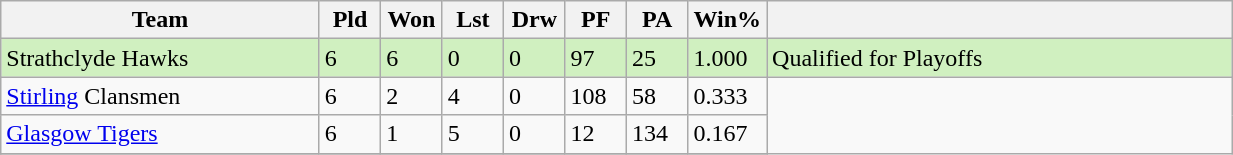<table class="wikitable" width=65%">
<tr>
<th width=26%>Team</th>
<th width=5%>Pld</th>
<th width=5%>Won</th>
<th width=5%>Lst</th>
<th width=5%>Drw</th>
<th width=5%>PF</th>
<th width=5%>PA</th>
<th width=6%>Win%</th>
<th width=38%></th>
</tr>
<tr bgcolor="#d0f0c0">
<td>Strathclyde Hawks</td>
<td>6</td>
<td>6</td>
<td>0</td>
<td>0</td>
<td>97</td>
<td>25</td>
<td>1.000</td>
<td>Qualified for Playoffs</td>
</tr>
<tr>
<td><a href='#'>Stirling</a> Clansmen</td>
<td>6</td>
<td>2</td>
<td>4</td>
<td>0</td>
<td>108</td>
<td>58</td>
<td>0.333</td>
</tr>
<tr>
<td><a href='#'>Glasgow Tigers</a></td>
<td>6</td>
<td>1</td>
<td>5</td>
<td>0</td>
<td>12</td>
<td>134</td>
<td>0.167</td>
</tr>
<tr>
</tr>
</table>
